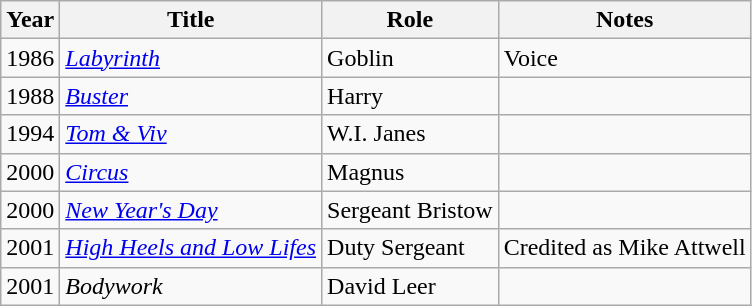<table class="wikitable sortable">
<tr>
<th>Year</th>
<th>Title</th>
<th>Role</th>
<th class="unsortable">Notes</th>
</tr>
<tr>
<td>1986</td>
<td><em><a href='#'>Labyrinth</a></em></td>
<td>Goblin</td>
<td>Voice</td>
</tr>
<tr>
<td>1988</td>
<td><em><a href='#'>Buster</a></em></td>
<td>Harry</td>
<td></td>
</tr>
<tr>
<td>1994</td>
<td><em><a href='#'>Tom & Viv</a></em></td>
<td>W.I. Janes</td>
<td></td>
</tr>
<tr>
<td>2000</td>
<td><em><a href='#'>Circus</a></em></td>
<td>Magnus</td>
<td></td>
</tr>
<tr>
<td>2000</td>
<td><em><a href='#'>New Year's Day</a></em></td>
<td>Sergeant Bristow</td>
<td></td>
</tr>
<tr>
<td>2001</td>
<td><em><a href='#'>High Heels and Low Lifes</a></em></td>
<td>Duty Sergeant</td>
<td>Credited as Mike Attwell</td>
</tr>
<tr>
<td>2001</td>
<td><em>Bodywork</em></td>
<td>David Leer</td>
<td></td>
</tr>
</table>
